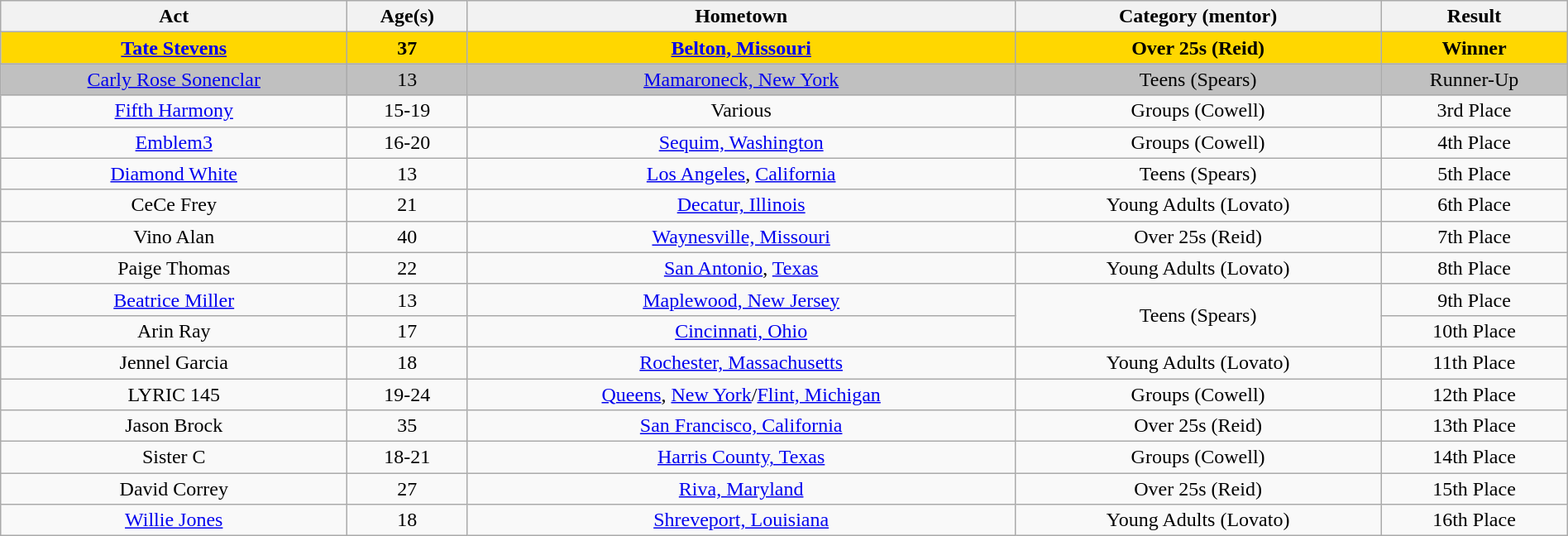<table class="wikitable sortable" style="width:100%; text-align:center;">
<tr>
<th>Act</th>
<th>Age(s)</th>
<th>Hometown</th>
<th>Category (mentor)</th>
<th>Result</th>
</tr>
<tr bgcolor=gold>
<td><strong><a href='#'>Tate Stevens</a></strong></td>
<td><strong>37</strong></td>
<td><strong><a href='#'>Belton, Missouri</a></strong></td>
<td><strong>Over 25s (Reid)</strong></td>
<td><strong>Winner</strong></td>
</tr>
<tr bgcolor=silver>
<td><a href='#'>Carly Rose Sonenclar</a></td>
<td>13</td>
<td><a href='#'>Mamaroneck, New York</a></td>
<td>Teens (Spears)</td>
<td>Runner-Up</td>
</tr>
<tr>
<td><a href='#'>Fifth Harmony</a></td>
<td>15-19</td>
<td>Various</td>
<td>Groups (Cowell)</td>
<td>3rd Place</td>
</tr>
<tr>
<td><a href='#'>Emblem3</a></td>
<td>16-20</td>
<td><a href='#'>Sequim, Washington</a></td>
<td>Groups (Cowell)</td>
<td>4th Place</td>
</tr>
<tr>
<td><a href='#'>Diamond White</a></td>
<td>13</td>
<td><a href='#'>Los Angeles</a>, <a href='#'>California</a></td>
<td>Teens (Spears)</td>
<td>5th Place</td>
</tr>
<tr>
<td>CeCe Frey</td>
<td>21</td>
<td><a href='#'>Decatur, Illinois</a></td>
<td>Young Adults (Lovato)</td>
<td>6th Place</td>
</tr>
<tr>
<td>Vino Alan</td>
<td>40</td>
<td><a href='#'>Waynesville, Missouri</a></td>
<td>Over 25s (Reid)</td>
<td>7th Place</td>
</tr>
<tr>
<td>Paige Thomas</td>
<td>22</td>
<td><a href='#'>San Antonio</a>, <a href='#'>Texas</a></td>
<td>Young Adults (Lovato)</td>
<td>8th Place</td>
</tr>
<tr>
<td><a href='#'>Beatrice Miller</a></td>
<td>13</td>
<td><a href='#'>Maplewood, New Jersey</a></td>
<td rowspan=2>Teens (Spears)</td>
<td>9th Place</td>
</tr>
<tr>
<td>Arin Ray</td>
<td>17</td>
<td><a href='#'>Cincinnati, Ohio</a></td>
<td>10th Place</td>
</tr>
<tr>
<td>Jennel Garcia</td>
<td>18</td>
<td><a href='#'>Rochester, Massachusetts</a></td>
<td>Young Adults (Lovato)</td>
<td>11th Place</td>
</tr>
<tr>
<td>LYRIC 145</td>
<td>19-24</td>
<td><a href='#'>Queens</a>, <a href='#'>New York</a>/<a href='#'>Flint, Michigan</a></td>
<td>Groups (Cowell)</td>
<td>12th Place</td>
</tr>
<tr>
<td>Jason Brock</td>
<td>35</td>
<td><a href='#'>San Francisco, California</a></td>
<td>Over 25s (Reid)</td>
<td>13th Place</td>
</tr>
<tr>
<td>Sister C</td>
<td>18-21</td>
<td><a href='#'>Harris County, Texas</a></td>
<td>Groups (Cowell)</td>
<td>14th Place</td>
</tr>
<tr>
<td>David Correy</td>
<td>27</td>
<td><a href='#'>Riva, Maryland</a></td>
<td>Over 25s (Reid)</td>
<td>15th Place</td>
</tr>
<tr>
<td><a href='#'>Willie Jones</a></td>
<td>18</td>
<td><a href='#'>Shreveport, Louisiana</a></td>
<td>Young Adults (Lovato)</td>
<td>16th Place</td>
</tr>
</table>
